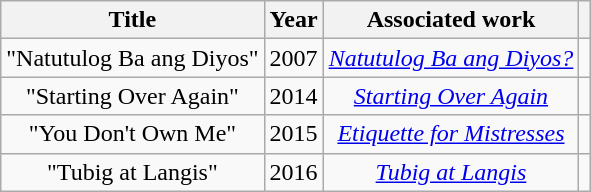<table class="wikitable plainrowheaders" style="text-align:center;">
<tr>
<th scope="col">Title</th>
<th scope="col">Year</th>
<th scope="col">Associated work</th>
<th scope="col"></th>
</tr>
<tr>
<td>"Natutulog Ba ang Diyos"</td>
<td>2007</td>
<td><em><a href='#'>Natutulog Ba ang Diyos?</a></em></td>
<td></td>
</tr>
<tr>
<td>"Starting Over Again"</td>
<td>2014</td>
<td><em><a href='#'>Starting Over Again</a></em></td>
<td></td>
</tr>
<tr>
<td>"You Don't Own Me"</td>
<td>2015</td>
<td><em><a href='#'>Etiquette for Mistresses</a></em></td>
<td></td>
</tr>
<tr>
<td>"Tubig at Langis"</td>
<td>2016</td>
<td><em><a href='#'>Tubig at Langis</a></em></td>
<td></td>
</tr>
</table>
